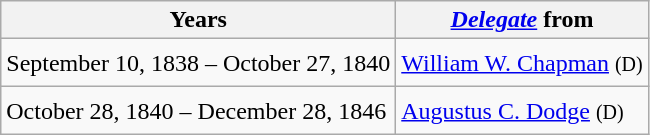<table class=wikitable>
<tr>
<th>Years</th>
<th><em><a href='#'>Delegate</a></em> from<br></th>
</tr>
<tr style="height:2em">
<td>September 10, 1838 – October 27, 1840</td>
<td><a href='#'>William W. Chapman</a> <small>(D)</small></td>
</tr>
<tr style="height:2em">
<td>October 28, 1840 – December 28, 1846</td>
<td><a href='#'>Augustus C. Dodge</a> <small>(D)</small></td>
</tr>
</table>
